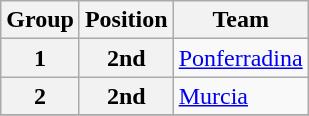<table class="wikitable">
<tr>
<th>Group</th>
<th>Position</th>
<th>Team</th>
</tr>
<tr>
<th>1</th>
<th>2nd</th>
<td><a href='#'>Ponferradina</a></td>
</tr>
<tr>
<th>2</th>
<th>2nd</th>
<td><a href='#'>Murcia</a></td>
</tr>
<tr>
</tr>
</table>
